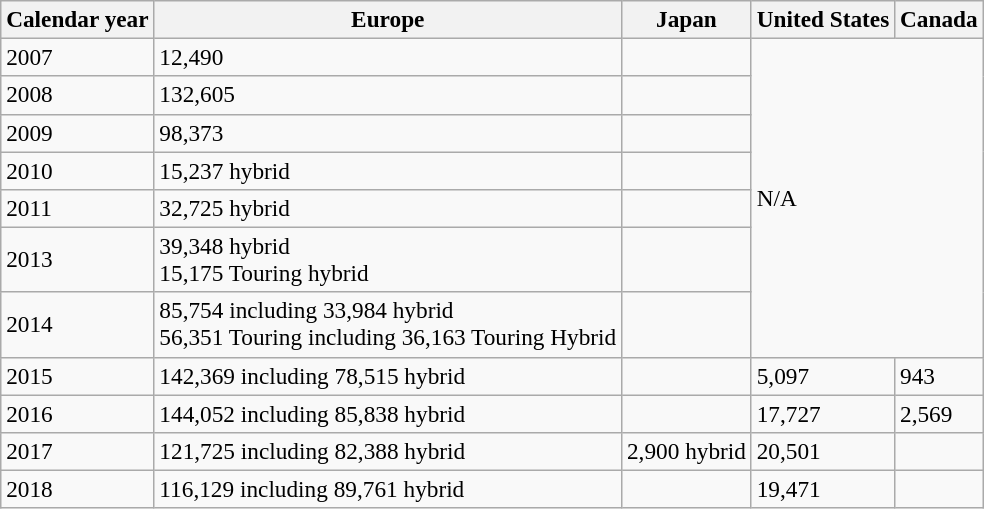<table class=wikitable style="font-size:97%">
<tr>
<th>Calendar year</th>
<th>Europe</th>
<th>Japan</th>
<th>United States</th>
<th>Canada</th>
</tr>
<tr>
<td>2007</td>
<td>12,490</td>
<td></td>
<td rowspan = 7 colspan =2>N/A</td>
</tr>
<tr>
<td>2008</td>
<td>132,605</td>
<td></td>
</tr>
<tr>
<td>2009</td>
<td>98,373</td>
</tr>
<tr>
<td>2010</td>
<td>15,237 hybrid</td>
<td></td>
</tr>
<tr>
<td>2011</td>
<td>32,725 hybrid</td>
<td></td>
</tr>
<tr>
<td>2013</td>
<td>39,348 hybrid<br>15,175 Touring hybrid</td>
<td></td>
</tr>
<tr>
<td>2014</td>
<td>85,754 including 33,984 hybrid<br>56,351 Touring including 36,163 Touring Hybrid</td>
<td></td>
</tr>
<tr>
<td>2015</td>
<td>142,369 including 78,515 hybrid</td>
<td></td>
<td>5,097</td>
<td>943</td>
</tr>
<tr>
<td>2016</td>
<td>144,052 including 85,838 hybrid</td>
<td></td>
<td>17,727</td>
<td>2,569</td>
</tr>
<tr>
<td>2017</td>
<td>121,725 including 82,388 hybrid</td>
<td>2,900 hybrid</td>
<td>20,501</td>
<td></td>
</tr>
<tr>
<td>2018</td>
<td>116,129 including 89,761 hybrid</td>
<td></td>
<td>19,471 </td>
<td></td>
</tr>
</table>
